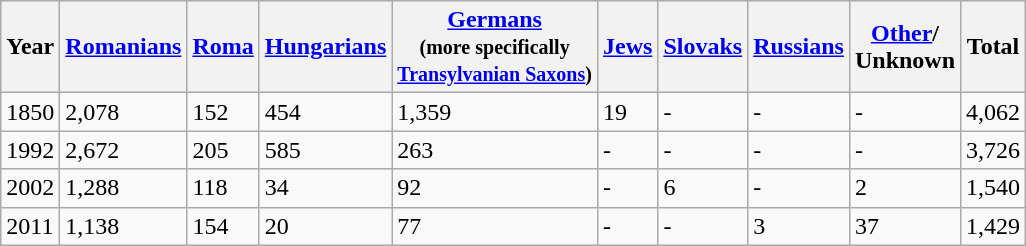<table class="wikitable">
<tr>
<th>Year</th>
<th><a href='#'>Romanians</a></th>
<th><a href='#'>Roma</a></th>
<th><a href='#'>Hungarians</a></th>
<th><a href='#'>Germans</a> <br><small>(more specifically <br><a href='#'>Transylvanian Saxons</a>)</small></th>
<th><a href='#'>Jews</a></th>
<th><a href='#'>Slovaks</a></th>
<th><a href='#'>Russians</a></th>
<th><a href='#'>Other</a>/<br>Unknown</th>
<th>Total</th>
</tr>
<tr>
<td>1850</td>
<td>2,078</td>
<td>152</td>
<td>454</td>
<td>1,359</td>
<td>19</td>
<td>-</td>
<td>-</td>
<td>-</td>
<td>4,062</td>
</tr>
<tr>
<td>1992</td>
<td>2,672</td>
<td>205</td>
<td>585</td>
<td>263</td>
<td>-</td>
<td>-</td>
<td>-</td>
<td>-</td>
<td>3,726</td>
</tr>
<tr>
<td>2002</td>
<td>1,288</td>
<td>118</td>
<td>34</td>
<td>92</td>
<td>-</td>
<td>6</td>
<td>-</td>
<td>2</td>
<td>1,540</td>
</tr>
<tr>
<td>2011</td>
<td>1,138</td>
<td>154</td>
<td>20</td>
<td>77</td>
<td>-</td>
<td>-</td>
<td>3</td>
<td>37</td>
<td>1,429</td>
</tr>
</table>
